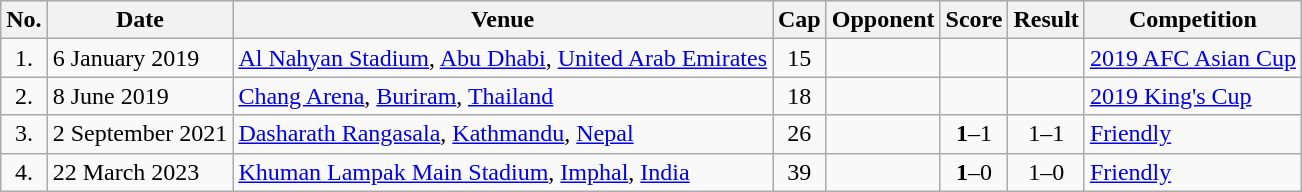<table class="wikitable">
<tr>
<th>No.</th>
<th>Date</th>
<th>Venue</th>
<th>Cap</th>
<th>Opponent</th>
<th>Score</th>
<th>Result</th>
<th>Competition</th>
</tr>
<tr>
<td align=center>1.</td>
<td>6 January 2019</td>
<td><a href='#'>Al Nahyan Stadium</a>, <a href='#'>Abu Dhabi</a>, <a href='#'>United Arab Emirates</a></td>
<td align=center>15</td>
<td></td>
<td></td>
<td></td>
<td><a href='#'>2019 AFC Asian Cup</a></td>
</tr>
<tr>
<td align=center>2.</td>
<td>8 June 2019</td>
<td><a href='#'>Chang Arena</a>, <a href='#'>Buriram</a>, <a href='#'>Thailand</a></td>
<td align=center>18</td>
<td></td>
<td></td>
<td></td>
<td><a href='#'>2019 King's Cup</a></td>
</tr>
<tr>
<td align=center>3.</td>
<td>2 September 2021</td>
<td><a href='#'>Dasharath Rangasala</a>, <a href='#'>Kathmandu</a>, <a href='#'>Nepal</a></td>
<td align=center>26</td>
<td></td>
<td align=center><strong>1</strong>–1</td>
<td align=center>1–1</td>
<td><a href='#'>Friendly</a></td>
</tr>
<tr>
<td align=center>4.</td>
<td>22 March 2023</td>
<td><a href='#'>Khuman Lampak Main Stadium</a>, <a href='#'>Imphal</a>, <a href='#'>India</a></td>
<td align=center>39</td>
<td></td>
<td align=center><strong>1</strong>–0</td>
<td align=center>1–0</td>
<td><a href='#'>Friendly</a></td>
</tr>
</table>
